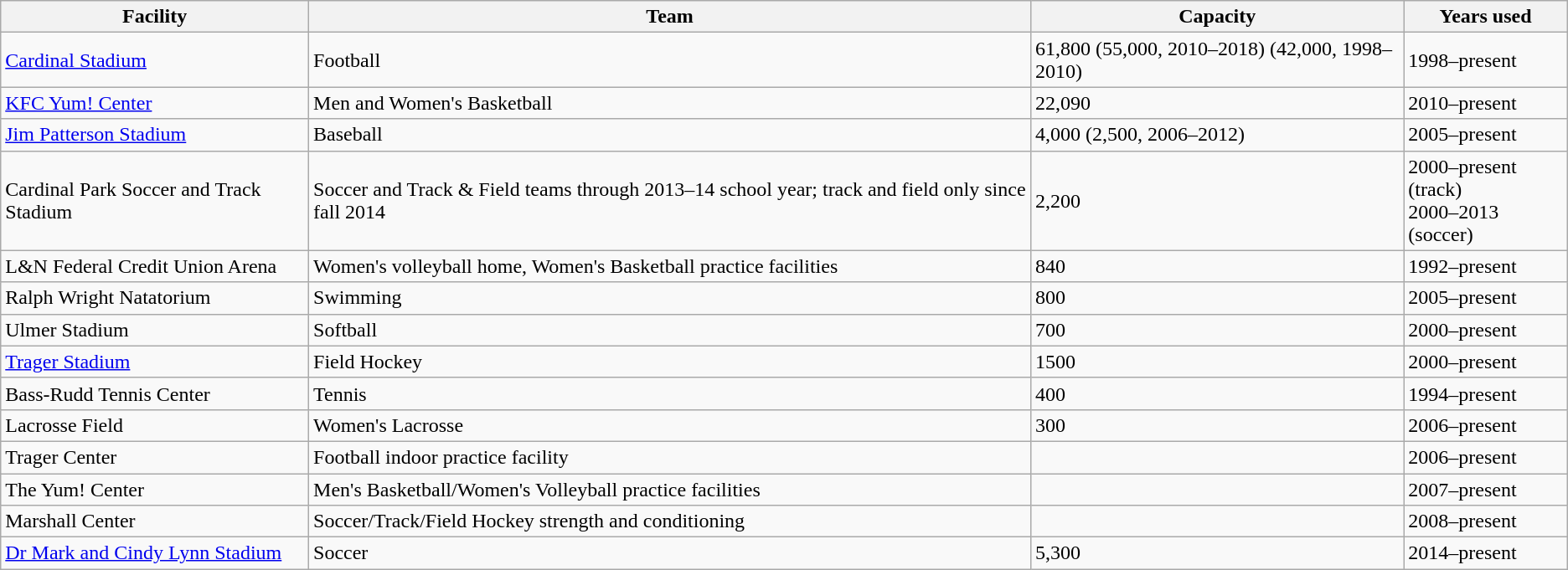<table class="wikitable">
<tr>
<th>Facility</th>
<th>Team</th>
<th>Capacity</th>
<th>Years used</th>
</tr>
<tr>
<td><a href='#'>Cardinal Stadium</a></td>
<td>Football</td>
<td>61,800 (55,000, 2010–2018) (42,000, 1998–2010)</td>
<td>1998–present</td>
</tr>
<tr>
<td><a href='#'>KFC Yum! Center</a></td>
<td>Men and Women's Basketball</td>
<td>22,090</td>
<td>2010–present</td>
</tr>
<tr>
<td><a href='#'>Jim Patterson Stadium</a></td>
<td>Baseball</td>
<td>4,000 (2,500, 2006–2012)</td>
<td>2005–present</td>
</tr>
<tr>
<td>Cardinal Park Soccer and Track Stadium</td>
<td>Soccer and Track & Field teams through 2013–14 school year; track and field only since fall 2014</td>
<td>2,200</td>
<td>2000–present (track)<br>2000–2013 (soccer)</td>
</tr>
<tr>
<td>L&N Federal Credit Union Arena</td>
<td>Women's volleyball home, Women's Basketball practice facilities</td>
<td>840</td>
<td>1992–present</td>
</tr>
<tr>
<td>Ralph Wright Natatorium</td>
<td>Swimming</td>
<td>800</td>
<td>2005–present</td>
</tr>
<tr>
<td>Ulmer Stadium</td>
<td>Softball</td>
<td>700</td>
<td>2000–present</td>
</tr>
<tr>
<td><a href='#'>Trager Stadium</a></td>
<td>Field Hockey</td>
<td>1500</td>
<td>2000–present</td>
</tr>
<tr>
<td>Bass-Rudd Tennis Center</td>
<td>Tennis</td>
<td>400</td>
<td>1994–present</td>
</tr>
<tr>
<td>Lacrosse Field</td>
<td>Women's Lacrosse</td>
<td>300</td>
<td>2006–present</td>
</tr>
<tr>
<td>Trager Center</td>
<td>Football indoor practice facility</td>
<td></td>
<td>2006–present</td>
</tr>
<tr>
<td>The Yum! Center</td>
<td>Men's Basketball/Women's Volleyball practice facilities</td>
<td></td>
<td>2007–present</td>
</tr>
<tr>
<td>Marshall Center</td>
<td>Soccer/Track/Field Hockey strength and conditioning</td>
<td></td>
<td>2008–present</td>
</tr>
<tr>
<td><a href='#'>Dr Mark and Cindy Lynn Stadium</a></td>
<td>Soccer</td>
<td>5,300</td>
<td>2014–present</td>
</tr>
</table>
